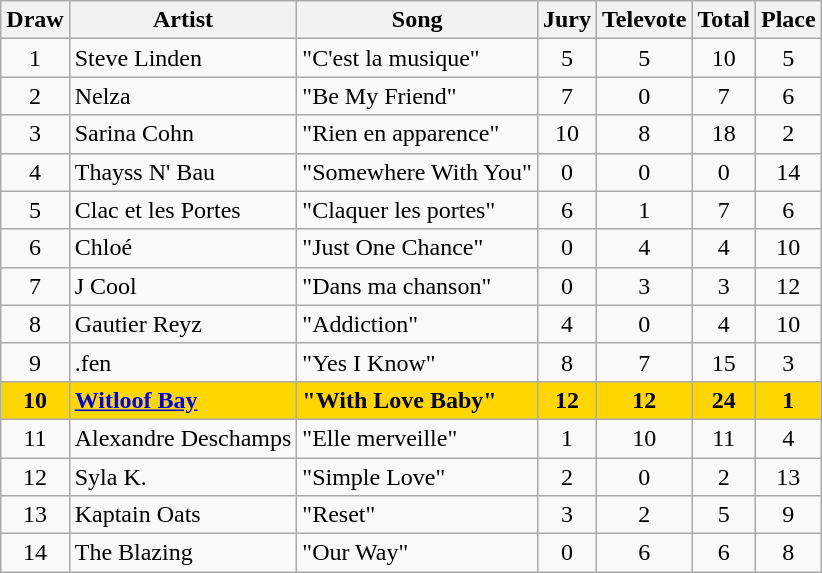<table class="sortable wikitable" style="margin: 1em auto 1em auto; text-align:center">
<tr>
<th>Draw</th>
<th>Artist</th>
<th>Song</th>
<th>Jury</th>
<th>Televote</th>
<th>Total</th>
<th>Place</th>
</tr>
<tr>
<td>1</td>
<td align="left">Steve Linden</td>
<td align="left">"C'est la musique"</td>
<td>5</td>
<td>5</td>
<td>10</td>
<td>5</td>
</tr>
<tr>
<td>2</td>
<td align="left">Nelza</td>
<td align="left">"Be My Friend"</td>
<td>7</td>
<td>0</td>
<td>7</td>
<td>6</td>
</tr>
<tr>
<td>3</td>
<td align="left">Sarina Cohn</td>
<td align="left">"Rien en apparence"</td>
<td>10</td>
<td>8</td>
<td>18</td>
<td>2</td>
</tr>
<tr>
<td>4</td>
<td align="left">Thayss N' Bau</td>
<td align="left">"Somewhere With You"</td>
<td>0</td>
<td>0</td>
<td>0</td>
<td>14</td>
</tr>
<tr>
<td>5</td>
<td align="left">Clac et les Portes</td>
<td align="left">"Claquer les portes"</td>
<td>6</td>
<td>1</td>
<td>7</td>
<td>6</td>
</tr>
<tr>
<td>6</td>
<td align="left">Chloé</td>
<td align="left">"Just One Chance"</td>
<td>0</td>
<td>4</td>
<td>4</td>
<td>10</td>
</tr>
<tr>
<td>7</td>
<td align="left">J Cool</td>
<td align="left">"Dans ma chanson"</td>
<td>0</td>
<td>3</td>
<td>3</td>
<td>12</td>
</tr>
<tr>
<td>8</td>
<td align="left">Gautier Reyz</td>
<td align="left">"Addiction"</td>
<td>4</td>
<td>0</td>
<td>4</td>
<td>10</td>
</tr>
<tr>
<td>9</td>
<td align="left">.fen</td>
<td align="left">"Yes I Know"</td>
<td>8</td>
<td>7</td>
<td>15</td>
<td>3</td>
</tr>
<tr style="font-weight:bold; background:gold;">
<td>10</td>
<td align="left"><a href='#'>Witloof Bay</a></td>
<td align="left">"With Love Baby"</td>
<td>12</td>
<td>12</td>
<td>24</td>
<td>1</td>
</tr>
<tr>
<td>11</td>
<td align="left">Alexandre Deschamps</td>
<td align="left">"Elle merveille"</td>
<td>1</td>
<td>10</td>
<td>11</td>
<td>4</td>
</tr>
<tr>
<td>12</td>
<td align="left">Syla K.</td>
<td align="left">"Simple Love"</td>
<td>2</td>
<td>0</td>
<td>2</td>
<td>13</td>
</tr>
<tr>
<td>13</td>
<td align="left">Kaptain Oats</td>
<td align="left">"Reset"</td>
<td>3</td>
<td>2</td>
<td>5</td>
<td>9</td>
</tr>
<tr>
<td>14</td>
<td align="left">The Blazing</td>
<td align="left">"Our Way"</td>
<td>0</td>
<td>6</td>
<td>6</td>
<td>8</td>
</tr>
</table>
